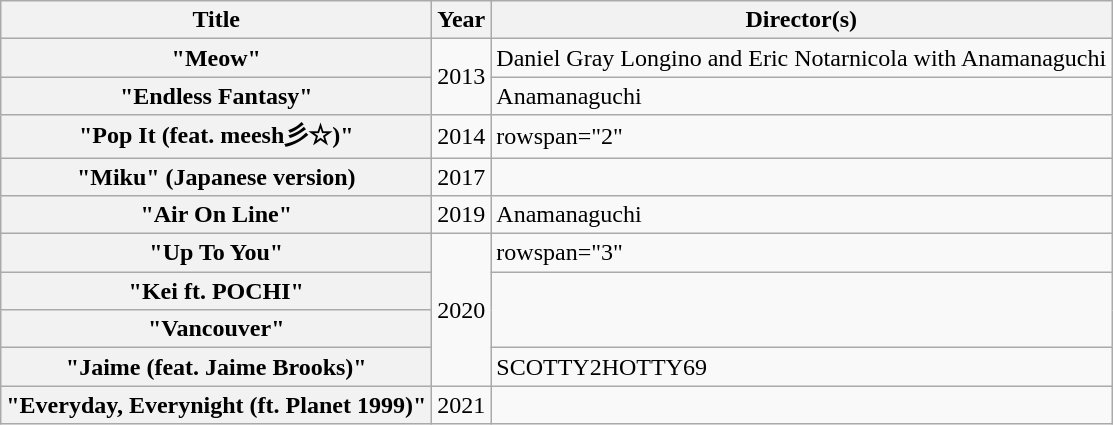<table class="wikitable plainrowheaders">
<tr>
<th>Title</th>
<th>Year</th>
<th>Director(s)</th>
</tr>
<tr>
<th scope="row">"Meow"</th>
<td rowspan="2" style="text-align:center">2013</td>
<td style="text-align:left">Daniel Gray Longino and Eric Notarnicola with Anamanaguchi</td>
</tr>
<tr>
<th scope="row">"Endless Fantasy"</th>
<td style="text-align:left">Anamanaguchi</td>
</tr>
<tr>
<th scope="row">"Pop It (feat. meesh彡☆)"</th>
<td style="text-align:center">2014</td>
<td>rowspan="2" </td>
</tr>
<tr>
<th scope="row">"Miku" (Japanese version)</th>
<td style="text-align:center">2017</td>
</tr>
<tr>
<th scope="row">"Air On Line"</th>
<td style="text-align:center">2019</td>
<td style="text-align:left">Anamanaguchi</td>
</tr>
<tr>
<th scope="row">"Up To You"</th>
<td rowspan="4" style="text-align:center">2020</td>
<td>rowspan="3" </td>
</tr>
<tr>
<th scope="row">"Kei ft. POCHI"</th>
</tr>
<tr>
<th scope="row">"Vancouver"</th>
</tr>
<tr>
<th scope="row">"Jaime (feat. Jaime Brooks)"</th>
<td style="text-align:left">SCOTTY2HOTTY69</td>
</tr>
<tr>
<th scope="row">"Everyday, Everynight (ft. Planet 1999)"</th>
<td>2021</td>
<td></td>
</tr>
</table>
